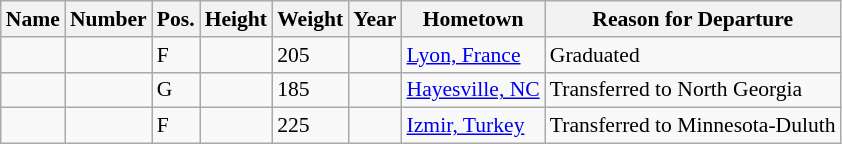<table class="wikitable sortable" style="font-size:90%;" border="1">
<tr>
<th>Name</th>
<th>Number</th>
<th>Pos.</th>
<th>Height</th>
<th>Weight</th>
<th>Year</th>
<th>Hometown</th>
<th ! class="unsortable">Reason for Departure</th>
</tr>
<tr>
<td></td>
<td></td>
<td>F</td>
<td></td>
<td>205</td>
<td></td>
<td><a href='#'>Lyon, France</a></td>
<td>Graduated</td>
</tr>
<tr>
<td></td>
<td></td>
<td>G</td>
<td></td>
<td>185</td>
<td></td>
<td><a href='#'>Hayesville, NC</a></td>
<td>Transferred to North Georgia</td>
</tr>
<tr>
<td></td>
<td></td>
<td>F</td>
<td></td>
<td>225</td>
<td></td>
<td><a href='#'>Izmir, Turkey</a></td>
<td>Transferred to Minnesota-Duluth</td>
</tr>
</table>
